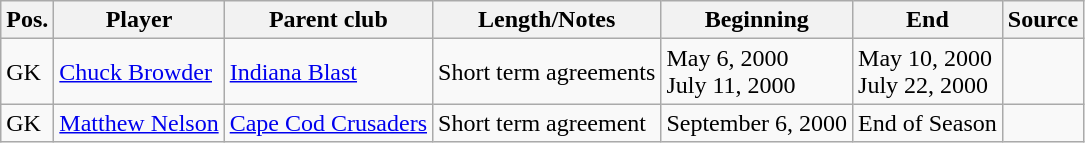<table class="wikitable sortable" style="text-align: left">
<tr>
<th><strong>Pos.</strong></th>
<th><strong>Player</strong></th>
<th><strong>Parent club</strong></th>
<th><strong>Length/Notes</strong></th>
<th><strong>Beginning</strong></th>
<th><strong>End</strong></th>
<th><strong>Source</strong></th>
</tr>
<tr>
<td>GK</td>
<td> <a href='#'>Chuck Browder</a></td>
<td> <a href='#'>Indiana Blast</a></td>
<td>Short term agreements</td>
<td>May 6, 2000<br>July 11, 2000</td>
<td>May 10, 2000<br>July 22, 2000</td>
<td align=center></td>
</tr>
<tr>
<td>GK</td>
<td> <a href='#'>Matthew Nelson</a></td>
<td> <a href='#'>Cape Cod Crusaders</a></td>
<td>Short term agreement</td>
<td>September 6, 2000</td>
<td>End of Season</td>
<td align=center></td>
</tr>
</table>
